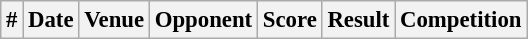<table class="wikitable" style="font-size: 95%;">
<tr>
<th>#</th>
<th>Date</th>
<th>Venue</th>
<th>Opponent</th>
<th>Score</th>
<th>Result</th>
<th>Competition<br>
</th>
</tr>
</table>
